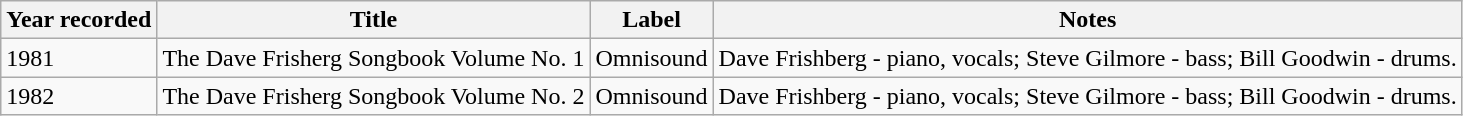<table class="wikitable sortable">
<tr>
<th>Year recorded</th>
<th>Title</th>
<th>Label</th>
<th>Notes</th>
</tr>
<tr>
<td>1981</td>
<td>The Dave Frisherg Songbook Volume No.  1</td>
<td>Omnisound</td>
<td>Dave Frishberg - piano, vocals; Steve Gilmore - bass; Bill Goodwin - drums.</td>
</tr>
<tr>
<td>1982</td>
<td>The Dave Frisherg Songbook Volume No.  2</td>
<td>Omnisound</td>
<td>Dave Frishberg - piano, vocals; Steve Gilmore - bass; Bill Goodwin - drums.</td>
</tr>
</table>
